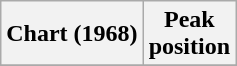<table class="wikitable sortable">
<tr>
<th align="left">Chart (1968)</th>
<th align="center">Peak<br>position</th>
</tr>
<tr>
</tr>
</table>
